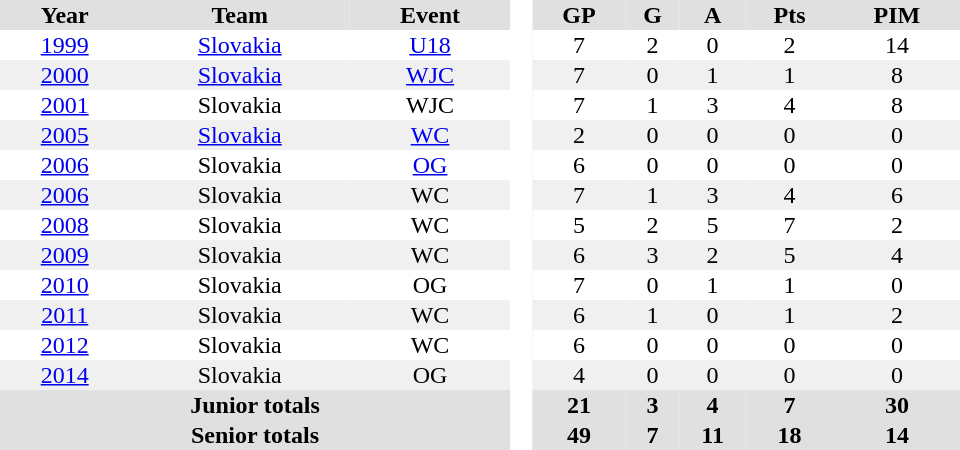<table border="0" cellpadding="1" cellspacing="0" style="text-align:center; width:40em">
<tr align="center" bgcolor="#e0e0e0">
<th>Year</th>
<th>Team</th>
<th>Event</th>
<th rowspan="99" bgcolor="#ffffff"> </th>
<th>GP</th>
<th>G</th>
<th>A</th>
<th>Pts</th>
<th>PIM</th>
</tr>
<tr>
<td><a href='#'>1999</a></td>
<td><a href='#'>Slovakia</a></td>
<td><a href='#'>U18</a></td>
<td>7</td>
<td>2</td>
<td>0</td>
<td>2</td>
<td>14</td>
</tr>
<tr bgcolor="#f0f0f0">
<td><a href='#'>2000</a></td>
<td><a href='#'>Slovakia</a></td>
<td><a href='#'>WJC</a></td>
<td>7</td>
<td>0</td>
<td>1</td>
<td>1</td>
<td>8</td>
</tr>
<tr>
<td><a href='#'>2001</a></td>
<td>Slovakia</td>
<td>WJC</td>
<td>7</td>
<td>1</td>
<td>3</td>
<td>4</td>
<td>8</td>
</tr>
<tr bgcolor="#f0f0f0">
<td><a href='#'>2005</a></td>
<td><a href='#'>Slovakia</a></td>
<td><a href='#'>WC</a></td>
<td>2</td>
<td>0</td>
<td>0</td>
<td>0</td>
<td>0</td>
</tr>
<tr>
<td><a href='#'>2006</a></td>
<td>Slovakia</td>
<td><a href='#'>OG</a></td>
<td>6</td>
<td>0</td>
<td>0</td>
<td>0</td>
<td>0</td>
</tr>
<tr bgcolor="#f0f0f0">
<td><a href='#'>2006</a></td>
<td>Slovakia</td>
<td>WC</td>
<td>7</td>
<td>1</td>
<td>3</td>
<td>4</td>
<td>6</td>
</tr>
<tr>
<td><a href='#'>2008</a></td>
<td>Slovakia</td>
<td>WC</td>
<td>5</td>
<td>2</td>
<td>5</td>
<td>7</td>
<td>2</td>
</tr>
<tr bgcolor="#f0f0f0">
<td><a href='#'>2009</a></td>
<td>Slovakia</td>
<td>WC</td>
<td>6</td>
<td>3</td>
<td>2</td>
<td>5</td>
<td>4</td>
</tr>
<tr>
<td><a href='#'>2010</a></td>
<td>Slovakia</td>
<td>OG</td>
<td>7</td>
<td>0</td>
<td>1</td>
<td>1</td>
<td>0</td>
</tr>
<tr bgcolor="#f0f0f0">
<td><a href='#'>2011</a></td>
<td>Slovakia</td>
<td>WC</td>
<td>6</td>
<td>1</td>
<td>0</td>
<td>1</td>
<td>2</td>
</tr>
<tr>
<td><a href='#'>2012</a></td>
<td>Slovakia</td>
<td>WC</td>
<td>6</td>
<td>0</td>
<td>0</td>
<td>0</td>
<td>0</td>
</tr>
<tr bgcolor="#f0f0f0">
<td><a href='#'>2014</a></td>
<td>Slovakia</td>
<td>OG</td>
<td>4</td>
<td>0</td>
<td>0</td>
<td>0</td>
<td>0</td>
</tr>
<tr bgcolor="#e0e0e0">
<th colspan=3>Junior totals</th>
<th>21</th>
<th>3</th>
<th>4</th>
<th>7</th>
<th>30</th>
</tr>
<tr bgcolor="#e0e0e0">
<th colspan=3>Senior totals</th>
<th>49</th>
<th>7</th>
<th>11</th>
<th>18</th>
<th>14</th>
</tr>
</table>
